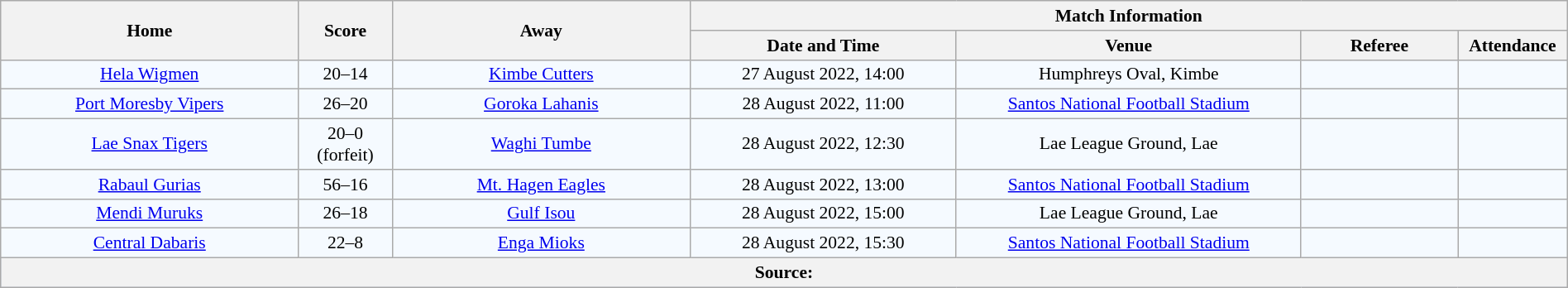<table class="wikitable" width="100%" style="border-collapse:collapse; font-size:90%; text-align:center;">
<tr>
<th rowspan="2" width="19%">Home</th>
<th rowspan="2" width="6%">Score</th>
<th rowspan="2" width="19%">Away</th>
<th colspan="4">Match Information</th>
</tr>
<tr bgcolor="#CCCCCC">
<th width="17%">Date and Time</th>
<th width="22%">Venue</th>
<th width="10%">Referee</th>
<th width="7%">Attendance</th>
</tr>
<tr bgcolor="#F5FAFF">
<td><a href='#'>Hela Wigmen</a></td>
<td>20–14</td>
<td> <a href='#'>Kimbe Cutters</a></td>
<td>27 August 2022, 14:00</td>
<td>Humphreys Oval, Kimbe</td>
<td></td>
<td></td>
</tr>
<tr bgcolor="#F5FAFF">
<td> <a href='#'>Port Moresby Vipers</a></td>
<td>26–20</td>
<td><a href='#'>Goroka Lahanis</a></td>
<td>28 August 2022, 11:00</td>
<td><a href='#'>Santos National Football Stadium</a></td>
<td></td>
<td></td>
</tr>
<tr bgcolor="#F5FAFF">
<td> <a href='#'>Lae Snax Tigers</a></td>
<td>20–0 (forfeit)</td>
<td><a href='#'>Waghi Tumbe</a></td>
<td>28 August 2022, 12:30</td>
<td>Lae League Ground, Lae</td>
<td></td>
<td></td>
</tr>
<tr bgcolor="#F5FAFF">
<td><a href='#'>Rabaul Gurias</a></td>
<td>56–16</td>
<td><a href='#'>Mt. Hagen Eagles</a></td>
<td>28 August 2022, 13:00</td>
<td><a href='#'>Santos National Football Stadium</a></td>
<td></td>
<td></td>
</tr>
<tr bgcolor="#F5FAFF">
<td><a href='#'>Mendi Muruks</a></td>
<td>26–18</td>
<td><a href='#'>Gulf Isou</a></td>
<td>28 August 2022, 15:00</td>
<td>Lae League Ground, Lae</td>
<td></td>
<td></td>
</tr>
<tr bgcolor="#F5FAFF">
<td><a href='#'>Central Dabaris</a></td>
<td>22–8</td>
<td><a href='#'>Enga Mioks</a></td>
<td>28 August 2022, 15:30</td>
<td><a href='#'>Santos National Football Stadium</a></td>
<td></td>
<td></td>
</tr>
<tr bgcolor="#C1D8FF">
<th colspan="7">Source:</th>
</tr>
</table>
